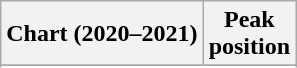<table class="wikitable sortable plainrowheaders" style="text-align:center">
<tr>
<th scope="col">Chart (2020–2021)</th>
<th scope="col">Peak<br>position</th>
</tr>
<tr>
</tr>
<tr>
</tr>
<tr>
</tr>
</table>
